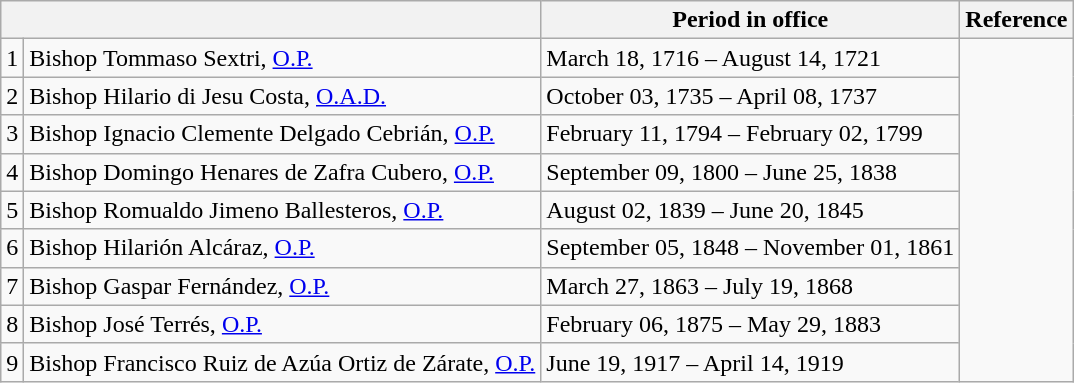<table class="wikitable">
<tr>
<th colspan="2"></th>
<th>Period in office</th>
<th>Reference</th>
</tr>
<tr>
<td>1</td>
<td>Bishop Tommaso Sextri, <a href='#'>O.P.</a></td>
<td>March 18, 1716 – August 14, 1721</td>
<td rowspan=9></td>
</tr>
<tr>
<td>2</td>
<td>Bishop Hilario di Jesu Costa, <a href='#'>O.A.D.</a></td>
<td>October 03, 1735 – April 08, 1737</td>
</tr>
<tr>
<td>3</td>
<td>Bishop Ignacio Clemente Delgado Cebrián, <a href='#'>O.P.</a></td>
<td>February 11, 1794 – February 02, 1799</td>
</tr>
<tr>
<td>4</td>
<td>Bishop Domingo Henares de Zafra Cubero, <a href='#'>O.P.</a></td>
<td>September 09, 1800 – June 25, 1838</td>
</tr>
<tr>
<td>5</td>
<td>Bishop Romualdo Jimeno Ballesteros, <a href='#'>O.P.</a></td>
<td>August 02, 1839 – June 20, 1845</td>
</tr>
<tr>
<td>6</td>
<td>Bishop Hilarión Alcáraz, <a href='#'>O.P.</a></td>
<td>September 05, 1848 – November 01, 1861</td>
</tr>
<tr>
<td>7</td>
<td>Bishop Gaspar Fernández, <a href='#'>O.P.</a></td>
<td>March 27, 1863 – July 19, 1868</td>
</tr>
<tr>
<td>8</td>
<td>Bishop José Terrés, <a href='#'>O.P.</a></td>
<td>February 06, 1875 – May 29, 1883</td>
</tr>
<tr>
<td>9</td>
<td>Bishop Francisco Ruiz de Azúa Ortiz de Zárate, <a href='#'>O.P.</a></td>
<td>June 19, 1917 – April 14, 1919</td>
</tr>
</table>
